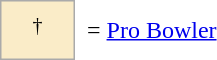<table border=0 cellspacing="0" cellpadding="8">
<tr>
<td style="background:#faecc8; border:1px solid #aaa; width:2em; text-align:center;"><sup>†</sup></td>
<td>= <a href='#'>Pro Bowler</a></td>
</tr>
</table>
